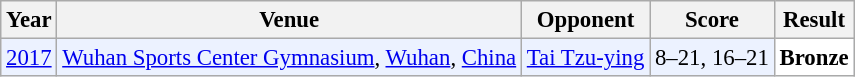<table class="sortable wikitable" style="font-size: 95%;">
<tr>
<th>Year</th>
<th>Venue</th>
<th>Opponent</th>
<th>Score</th>
<th>Result</th>
</tr>
<tr style="background:#ECF2FF">
<td align="center"><a href='#'>2017</a></td>
<td align="left"><a href='#'>Wuhan Sports Center Gymnasium</a>, <a href='#'>Wuhan</a>, <a href='#'>China</a></td>
<td align="left"> <a href='#'>Tai Tzu-ying</a></td>
<td align="left">8–21, 16–21</td>
<td style="text-align:left; background:white"> <strong>Bronze</strong></td>
</tr>
</table>
